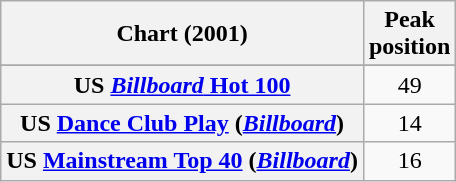<table class="wikitable sortable plainrowheaders" style="text-align:center">
<tr>
<th scope="col">Chart (2001)</th>
<th scope="col">Peak<br>position</th>
</tr>
<tr>
</tr>
<tr>
</tr>
<tr>
</tr>
<tr>
</tr>
<tr>
</tr>
<tr>
</tr>
<tr>
</tr>
<tr>
</tr>
<tr>
<th scope="row">US <a href='#'><em>Billboard</em> Hot 100</a></th>
<td>49</td>
</tr>
<tr>
<th scope="row">US <a href='#'>Dance Club Play</a> (<em><a href='#'>Billboard</a></em>)</th>
<td>14</td>
</tr>
<tr>
<th scope="row">US <a href='#'>Mainstream Top 40</a> (<em><a href='#'>Billboard</a></em>)</th>
<td>16</td>
</tr>
</table>
